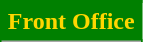<table class="wikitable">
<tr>
<th style="background:green; color:gold; border:2px solid green;" scope="col" colspan=2>Front Office</th>
</tr>
<tr>
</tr>
</table>
